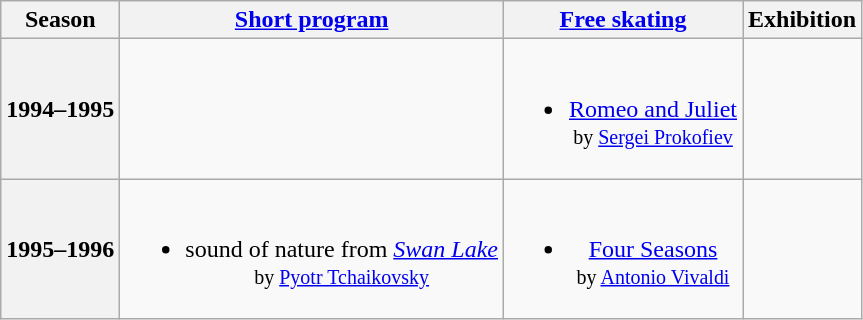<table class="wikitable" style="text-align:center">
<tr>
<th>Season</th>
<th><a href='#'>Short program</a></th>
<th><a href='#'>Free skating</a></th>
<th>Exhibition</th>
</tr>
<tr>
<th>1994–1995</th>
<td></td>
<td><br><ul><li><a href='#'>Romeo and Juliet</a> <br><small>by <a href='#'>Sergei Prokofiev</a></small></li></ul></td>
<td></td>
</tr>
<tr>
<th>1995–1996</th>
<td><br><ul><li>sound of nature from <em><a href='#'>Swan Lake</a></em> <br><small>by <a href='#'>Pyotr Tchaikovsky</a></small></li></ul></td>
<td><br><ul><li><a href='#'>Four Seasons</a> <br><small>by <a href='#'>Antonio Vivaldi</a></small></li></ul></td>
<td></td>
</tr>
</table>
